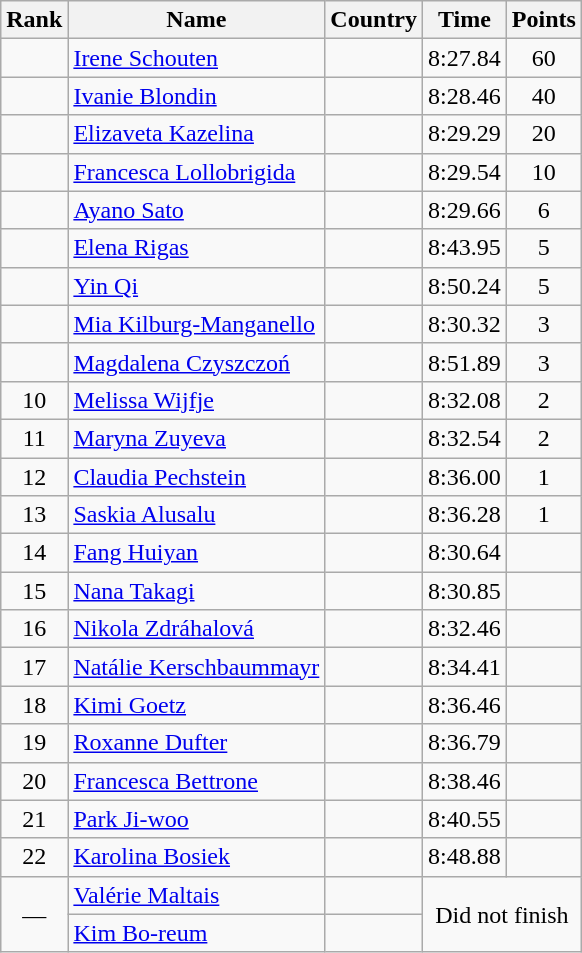<table class="wikitable sortable" style="text-align:center">
<tr>
<th>Rank</th>
<th>Name</th>
<th>Country</th>
<th>Time</th>
<th>Points</th>
</tr>
<tr>
<td></td>
<td align=left><a href='#'>Irene Schouten</a></td>
<td align=left></td>
<td>8:27.84</td>
<td>60</td>
</tr>
<tr>
<td></td>
<td align=left><a href='#'>Ivanie Blondin</a></td>
<td align=left></td>
<td>8:28.46</td>
<td>40</td>
</tr>
<tr>
<td></td>
<td align=left><a href='#'>Elizaveta Kazelina</a></td>
<td align=left></td>
<td>8:29.29</td>
<td>20</td>
</tr>
<tr>
<td></td>
<td align=left><a href='#'>Francesca Lollobrigida</a></td>
<td align=left></td>
<td>8:29.54</td>
<td>10</td>
</tr>
<tr>
<td></td>
<td align=left><a href='#'>Ayano Sato</a></td>
<td align=left></td>
<td>8:29.66</td>
<td>6</td>
</tr>
<tr>
<td></td>
<td align=left><a href='#'>Elena Rigas</a></td>
<td align=left></td>
<td>8:43.95</td>
<td>5</td>
</tr>
<tr>
<td></td>
<td align=left><a href='#'>Yin Qi</a></td>
<td align=left></td>
<td>8:50.24</td>
<td>5</td>
</tr>
<tr>
<td></td>
<td align=left><a href='#'>Mia Kilburg-Manganello</a></td>
<td align=left></td>
<td>8:30.32</td>
<td>3</td>
</tr>
<tr>
<td></td>
<td align=left><a href='#'>Magdalena Czyszczoń</a></td>
<td align=left></td>
<td>8:51.89</td>
<td>3</td>
</tr>
<tr>
<td>10</td>
<td align=left><a href='#'>Melissa Wijfje</a></td>
<td align=left></td>
<td>8:32.08</td>
<td>2</td>
</tr>
<tr>
<td>11</td>
<td align=left><a href='#'>Maryna Zuyeva</a></td>
<td align=left></td>
<td>8:32.54</td>
<td>2</td>
</tr>
<tr>
<td>12</td>
<td align=left><a href='#'>Claudia Pechstein</a></td>
<td align=left></td>
<td>8:36.00</td>
<td>1</td>
</tr>
<tr>
<td>13</td>
<td align=left><a href='#'>Saskia Alusalu</a></td>
<td align=left></td>
<td>8:36.28</td>
<td>1</td>
</tr>
<tr>
<td>14</td>
<td align=left><a href='#'>Fang Huiyan</a></td>
<td align=left></td>
<td>8:30.64</td>
<td></td>
</tr>
<tr>
<td>15</td>
<td align=left><a href='#'>Nana Takagi</a></td>
<td align=left></td>
<td>8:30.85</td>
<td></td>
</tr>
<tr>
<td>16</td>
<td align=left><a href='#'>Nikola Zdráhalová</a></td>
<td align=left></td>
<td>8:32.46</td>
<td></td>
</tr>
<tr>
<td>17</td>
<td align=left><a href='#'>Natálie Kerschbaummayr</a></td>
<td align=left></td>
<td>8:34.41</td>
<td></td>
</tr>
<tr>
<td>18</td>
<td align=left><a href='#'>Kimi Goetz</a></td>
<td align=left></td>
<td>8:36.46</td>
<td></td>
</tr>
<tr>
<td>19</td>
<td align=left><a href='#'>Roxanne Dufter</a></td>
<td align=left></td>
<td>8:36.79</td>
<td></td>
</tr>
<tr>
<td>20</td>
<td align=left><a href='#'>Francesca Bettrone</a></td>
<td align=left></td>
<td>8:38.46</td>
<td></td>
</tr>
<tr>
<td>21</td>
<td align=left><a href='#'>Park Ji-woo</a></td>
<td align=left></td>
<td>8:40.55</td>
<td></td>
</tr>
<tr>
<td>22</td>
<td align=left><a href='#'>Karolina Bosiek</a></td>
<td align=left></td>
<td>8:48.88</td>
<td></td>
</tr>
<tr>
<td rowspan=2>—</td>
<td align=left><a href='#'>Valérie Maltais</a></td>
<td align=left></td>
<td rowspan=2 colspan=2>Did not finish</td>
</tr>
<tr>
<td align=left><a href='#'>Kim Bo-reum</a></td>
<td align=left></td>
</tr>
</table>
